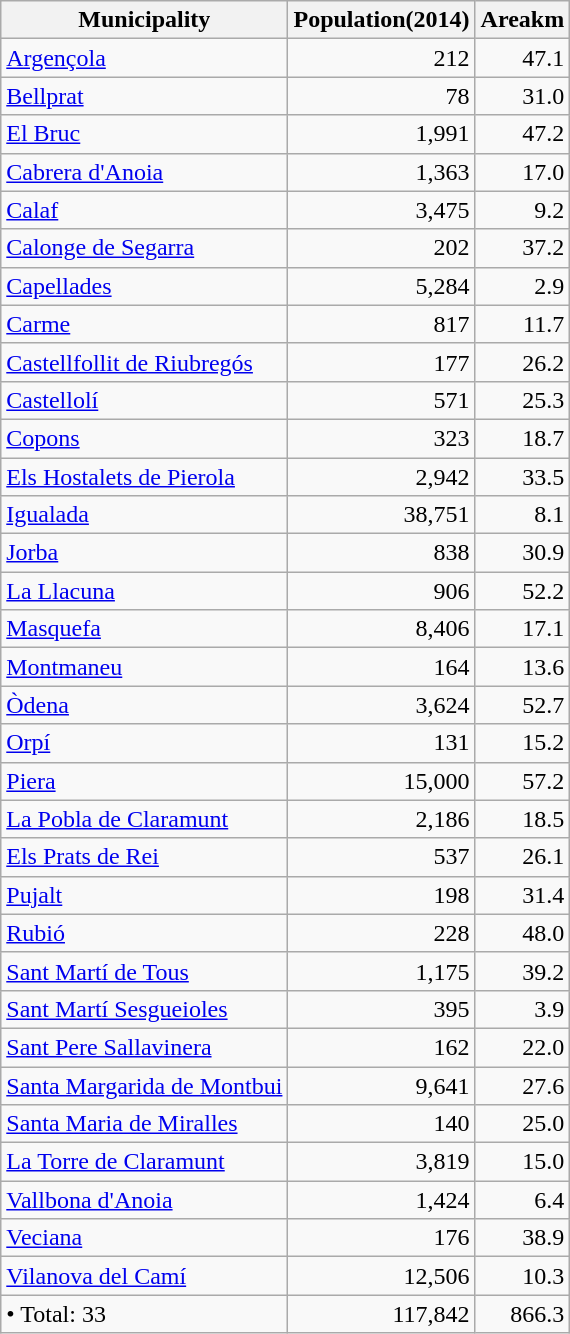<table class="wikitable sortable">
<tr>
<th>Municipality</th>
<th>Population(2014)</th>
<th>Areakm</th>
</tr>
<tr>
<td><a href='#'>Argençola</a></td>
<td align=right>212</td>
<td align=right>47.1</td>
</tr>
<tr>
<td><a href='#'>Bellprat</a></td>
<td align=right>78</td>
<td align=right>31.0</td>
</tr>
<tr>
<td><a href='#'>El Bruc</a></td>
<td align=right>1,991</td>
<td align=right>47.2</td>
</tr>
<tr>
<td><a href='#'>Cabrera d'Anoia</a></td>
<td align=right>1,363</td>
<td align=right>17.0</td>
</tr>
<tr>
<td><a href='#'>Calaf</a></td>
<td align=right>3,475</td>
<td align=right>9.2</td>
</tr>
<tr>
<td><a href='#'>Calonge de Segarra</a></td>
<td align=right>202</td>
<td align=right>37.2</td>
</tr>
<tr>
<td><a href='#'>Capellades</a></td>
<td align=right>5,284</td>
<td align=right>2.9</td>
</tr>
<tr>
<td><a href='#'>Carme</a></td>
<td align=right>817</td>
<td align=right>11.7</td>
</tr>
<tr>
<td><a href='#'>Castellfollit de Riubregós</a></td>
<td align=right>177</td>
<td align=right>26.2</td>
</tr>
<tr>
<td><a href='#'>Castellolí</a></td>
<td align=right>571</td>
<td align=right>25.3</td>
</tr>
<tr>
<td><a href='#'>Copons</a></td>
<td align=right>323</td>
<td align=right>18.7</td>
</tr>
<tr>
<td><a href='#'>Els Hostalets de Pierola</a></td>
<td align=right>2,942</td>
<td align=right>33.5</td>
</tr>
<tr>
<td><a href='#'>Igualada</a></td>
<td align=right>38,751</td>
<td align=right>8.1</td>
</tr>
<tr>
<td><a href='#'>Jorba</a></td>
<td align=right>838</td>
<td align=right>30.9</td>
</tr>
<tr>
<td><a href='#'>La Llacuna</a></td>
<td align=right>906</td>
<td align=right>52.2</td>
</tr>
<tr>
<td><a href='#'>Masquefa</a></td>
<td align=right>8,406</td>
<td align=right>17.1</td>
</tr>
<tr>
<td><a href='#'>Montmaneu</a></td>
<td align=right>164</td>
<td align=right>13.6</td>
</tr>
<tr>
<td><a href='#'>Òdena</a></td>
<td align=right>3,624</td>
<td align=right>52.7</td>
</tr>
<tr>
<td><a href='#'>Orpí</a></td>
<td align=right>131</td>
<td align=right>15.2</td>
</tr>
<tr>
<td><a href='#'>Piera</a></td>
<td align=right>15,000</td>
<td align=right>57.2</td>
</tr>
<tr>
<td><a href='#'>La Pobla de Claramunt</a></td>
<td align=right>2,186</td>
<td align=right>18.5</td>
</tr>
<tr>
<td><a href='#'>Els Prats de Rei</a></td>
<td align=right>537</td>
<td align=right>26.1</td>
</tr>
<tr>
<td><a href='#'>Pujalt</a></td>
<td align=right>198</td>
<td align=right>31.4</td>
</tr>
<tr>
<td><a href='#'>Rubió</a></td>
<td align=right>228</td>
<td align=right>48.0</td>
</tr>
<tr>
<td><a href='#'>Sant Martí de Tous</a></td>
<td align=right>1,175</td>
<td align=right>39.2</td>
</tr>
<tr>
<td><a href='#'>Sant Martí Sesgueioles</a></td>
<td align=right>395</td>
<td align=right>3.9</td>
</tr>
<tr>
<td><a href='#'>Sant Pere Sallavinera</a></td>
<td align=right>162</td>
<td align=right>22.0</td>
</tr>
<tr>
<td><a href='#'>Santa Margarida de Montbui</a></td>
<td align=right>9,641</td>
<td align=right>27.6</td>
</tr>
<tr>
<td><a href='#'>Santa Maria de Miralles</a></td>
<td align=right>140</td>
<td align=right>25.0</td>
</tr>
<tr>
<td><a href='#'>La Torre de Claramunt</a></td>
<td align=right>3,819</td>
<td align=right>15.0</td>
</tr>
<tr>
<td><a href='#'>Vallbona d'Anoia</a></td>
<td align=right>1,424</td>
<td align=right>6.4</td>
</tr>
<tr>
<td><a href='#'>Veciana</a></td>
<td align=right>176</td>
<td align=right>38.9</td>
</tr>
<tr>
<td><a href='#'>Vilanova del Camí</a></td>
<td align=right>12,506</td>
<td align=right>10.3</td>
</tr>
<tr>
<td>• Total: 33</td>
<td align=right>117,842</td>
<td align=right>866.3</td>
</tr>
</table>
